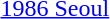<table>
<tr>
<td><a href='#'>1986 Seoul</a></td>
<td></td>
<td></td>
<td></td>
</tr>
</table>
